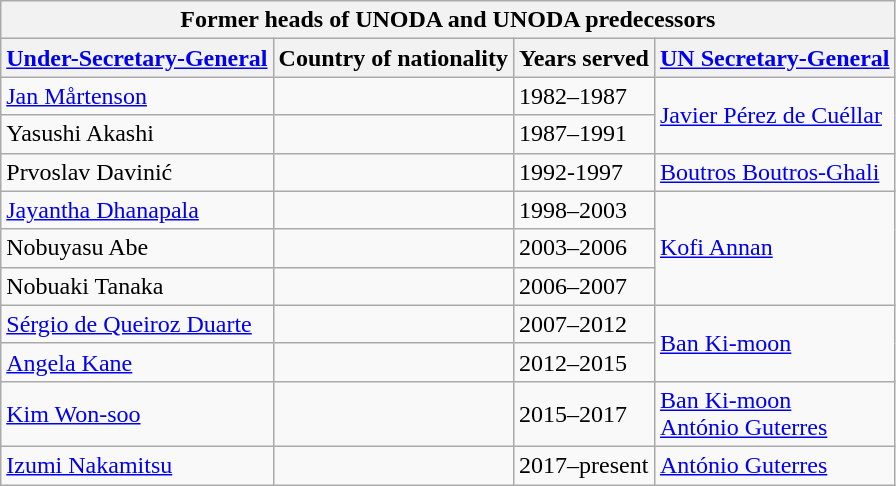<table class="wikitable">
<tr>
<th colspan="4">Former heads of UNODA and UNODA predecessors</th>
</tr>
<tr>
<th><a href='#'>Under-Secretary-General</a></th>
<th>Country of nationality</th>
<th>Years served</th>
<th><a href='#'>UN Secretary-General</a></th>
</tr>
<tr>
<td><a href='#'>Jan Mårtenson</a></td>
<td></td>
<td>1982–1987</td>
<td rowspan="2"><a href='#'>Javier Pérez de Cuéllar</a></td>
</tr>
<tr>
<td>Yasushi Akashi</td>
<td></td>
<td>1987–1991</td>
</tr>
<tr>
<td>Prvoslav Davinić</td>
<td></td>
<td>1992-1997</td>
<td><a href='#'>Boutros Boutros-Ghali</a></td>
</tr>
<tr>
<td><a href='#'>Jayantha Dhanapala</a></td>
<td></td>
<td>1998–2003</td>
<td rowspan="3"><a href='#'>Kofi Annan</a></td>
</tr>
<tr>
<td>Nobuyasu Abe</td>
<td></td>
<td>2003–2006</td>
</tr>
<tr>
<td>Nobuaki Tanaka</td>
<td></td>
<td>2006–2007</td>
</tr>
<tr>
<td><a href='#'>Sérgio de Queiroz Duarte</a></td>
<td></td>
<td>2007–2012</td>
<td rowspan="2"><a href='#'>Ban Ki-moon</a></td>
</tr>
<tr>
<td><a href='#'>Angela Kane</a></td>
<td></td>
<td>2012–2015</td>
</tr>
<tr>
<td><a href='#'>Kim Won-soo</a></td>
<td></td>
<td>2015–2017</td>
<td><a href='#'>Ban Ki-moon</a><br><a href='#'>António Guterres</a></td>
</tr>
<tr>
<td><a href='#'>Izumi Nakamitsu</a></td>
<td></td>
<td>2017–present</td>
<td><a href='#'>António Guterres</a></td>
</tr>
</table>
